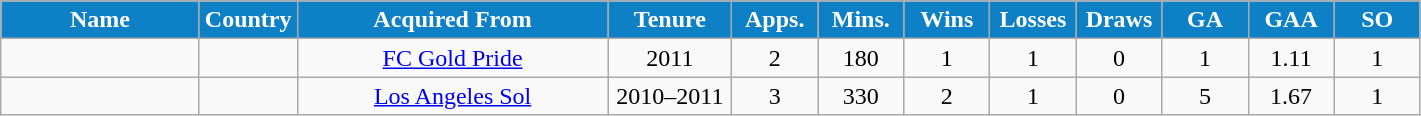<table class="wikitable sortable" style="text-align:center;">
<tr>
<th style="color:white; background:#0E80C6; width:125px;" scope=col>Name</th>
<th style="color:white; background:#0E80C6; width:50px;" scope=col>Country</th>
<th style="color:white; background:#0E80C6; width:200px;" scope=col>Acquired From</th>
<th style="color:white; background:#0E80C6; width:75px;" scope=col>Tenure</th>
<th style="color:white; background:#0E80C6; width:50px;" scope=col>Apps.</th>
<th style="color:white; background:#0E80C6; width:50px;" scope=col>Mins.</th>
<th style="color:white; background:#0E80C6; width:50px;" scope=col>Wins</th>
<th style="color:white; background:#0E80C6; width:50px;" scope=col>Losses</th>
<th style="color:white; background:#0E80C6; width:50px;" scope=col>Draws</th>
<th style="color:white; background:#0E80C6; width:50px;" scope=col>GA</th>
<th style="color:white; background:#0E80C6; width:50px;" scope=col>GAA</th>
<th style="color:white; background:#0E80C6; width:50px;" scope=col>SO</th>
</tr>
<tr>
<td align=left></td>
<td></td>
<td> <a href='#'>FC Gold Pride</a></td>
<td>2011</td>
<td>2</td>
<td>180</td>
<td>1</td>
<td>1</td>
<td>0</td>
<td>1</td>
<td>1.11</td>
<td>1</td>
</tr>
<tr>
<td align=left></td>
<td></td>
<td> <a href='#'>Los Angeles Sol</a></td>
<td>2010–2011</td>
<td>3</td>
<td>330</td>
<td>2</td>
<td>1</td>
<td>0</td>
<td>5</td>
<td>1.67</td>
<td>1</td>
</tr>
</table>
